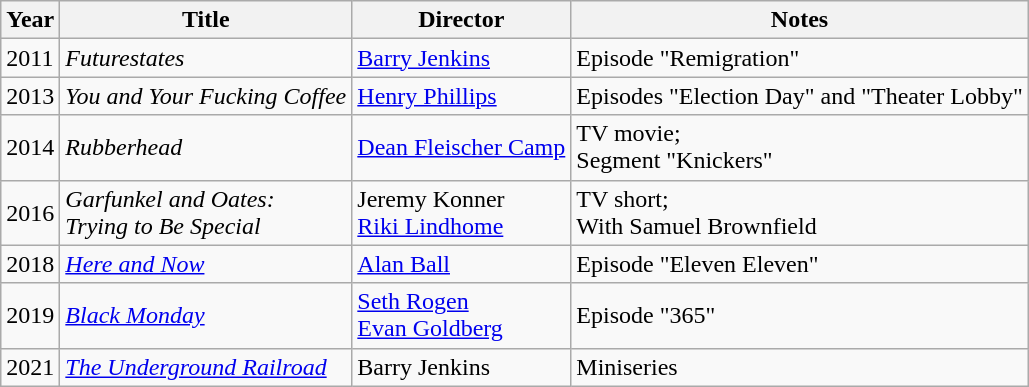<table class="wikitable">
<tr>
<th>Year</th>
<th>Title</th>
<th>Director</th>
<th>Notes</th>
</tr>
<tr>
<td>2011</td>
<td><em>Futurestates</em></td>
<td><a href='#'>Barry Jenkins</a></td>
<td>Episode "Remigration"</td>
</tr>
<tr>
<td>2013</td>
<td><em>You and Your Fucking Coffee</em></td>
<td><a href='#'>Henry Phillips</a></td>
<td>Episodes "Election Day" and "Theater Lobby"</td>
</tr>
<tr>
<td>2014</td>
<td><em>Rubberhead</em></td>
<td><a href='#'>Dean Fleischer Camp</a></td>
<td>TV movie;<br>Segment "Knickers"</td>
</tr>
<tr>
<td>2016</td>
<td><em>Garfunkel and Oates:<br> Trying to Be Special</em></td>
<td>Jeremy Konner<br><a href='#'>Riki Lindhome</a></td>
<td>TV short;<br>With Samuel Brownfield</td>
</tr>
<tr>
<td>2018</td>
<td><em><a href='#'>Here and Now</a></em></td>
<td><a href='#'>Alan Ball</a></td>
<td>Episode "Eleven Eleven"</td>
</tr>
<tr>
<td>2019</td>
<td><em><a href='#'>Black Monday</a></em></td>
<td><a href='#'>Seth Rogen</a><br><a href='#'>Evan Goldberg</a></td>
<td>Episode "365"</td>
</tr>
<tr>
<td>2021</td>
<td><em><a href='#'>The Underground Railroad</a></em></td>
<td>Barry Jenkins</td>
<td>Miniseries</td>
</tr>
</table>
